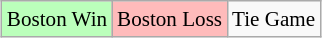<table class="wikitable" style="margin:0.2em auto; font-size:88%">
<tr>
<td style="background:#bfb;">Boston Win</td>
<td style="background:#fbb;">Boston Loss</td>
<td style="background: -">Tie Game</td>
</tr>
</table>
